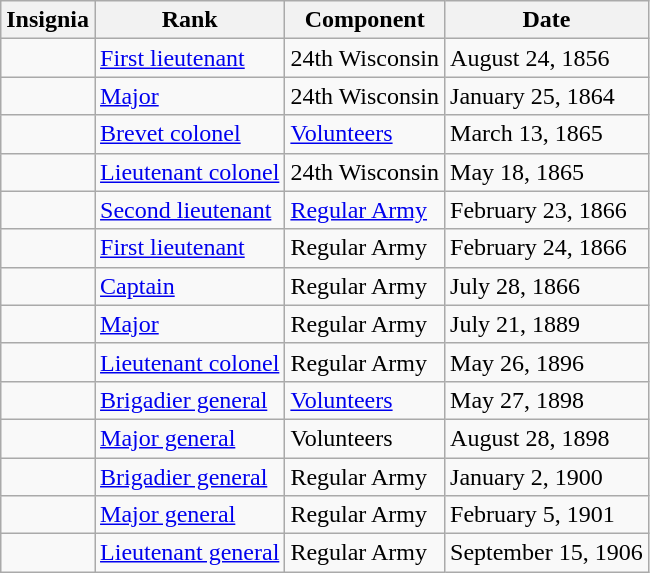<table class="wikitable">
<tr>
<th>Insignia</th>
<th>Rank</th>
<th>Component</th>
<th>Date</th>
</tr>
<tr>
<td></td>
<td><a href='#'>First lieutenant</a></td>
<td>24th Wisconsin</td>
<td>August 24, 1856</td>
</tr>
<tr>
<td></td>
<td><a href='#'>Major</a></td>
<td>24th Wisconsin</td>
<td>January 25, 1864</td>
</tr>
<tr>
<td></td>
<td><a href='#'>Brevet colonel</a></td>
<td><a href='#'>Volunteers</a></td>
<td>March 13, 1865</td>
</tr>
<tr>
<td></td>
<td><a href='#'>Lieutenant colonel</a></td>
<td>24th Wisconsin</td>
<td>May 18, 1865</td>
</tr>
<tr>
<td></td>
<td><a href='#'>Second lieutenant</a></td>
<td><a href='#'>Regular Army</a></td>
<td>February 23, 1866</td>
</tr>
<tr>
<td></td>
<td><a href='#'>First lieutenant</a></td>
<td>Regular Army</td>
<td>February 24, 1866</td>
</tr>
<tr>
<td></td>
<td><a href='#'>Captain</a></td>
<td>Regular Army</td>
<td>July 28, 1866</td>
</tr>
<tr>
<td></td>
<td><a href='#'>Major</a></td>
<td>Regular Army</td>
<td>July 21, 1889</td>
</tr>
<tr>
<td></td>
<td><a href='#'>Lieutenant colonel</a></td>
<td>Regular Army</td>
<td>May 26, 1896</td>
</tr>
<tr>
<td></td>
<td><a href='#'>Brigadier general</a></td>
<td><a href='#'>Volunteers</a></td>
<td>May 27, 1898</td>
</tr>
<tr>
<td></td>
<td><a href='#'>Major general</a></td>
<td>Volunteers</td>
<td>August 28, 1898</td>
</tr>
<tr>
<td></td>
<td><a href='#'>Brigadier general</a></td>
<td>Regular Army</td>
<td>January 2, 1900</td>
</tr>
<tr>
<td></td>
<td><a href='#'>Major general</a></td>
<td>Regular Army</td>
<td>February 5, 1901</td>
</tr>
<tr>
<td></td>
<td><a href='#'>Lieutenant general</a></td>
<td>Regular Army</td>
<td>September 15, 1906</td>
</tr>
</table>
